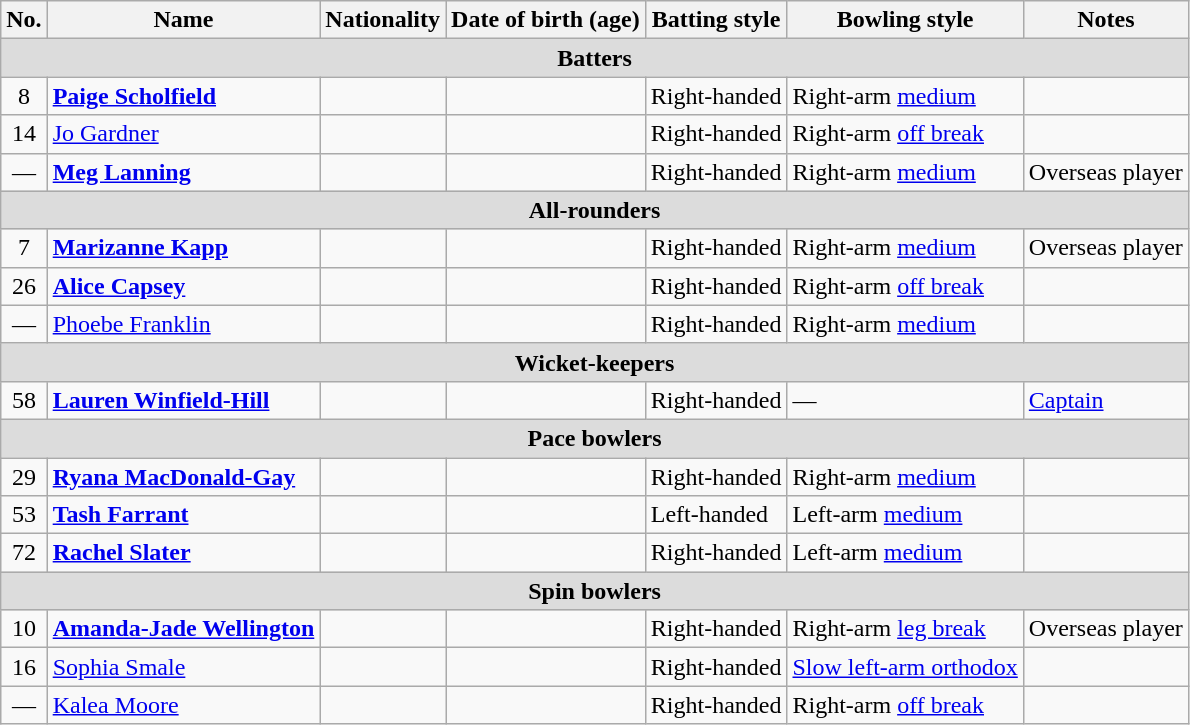<table class="wikitable">
<tr>
<th>No.</th>
<th>Name</th>
<th>Nationality</th>
<th>Date of birth (age)</th>
<th>Batting style</th>
<th>Bowling style</th>
<th>Notes</th>
</tr>
<tr>
<th colspan="7" style="background: #DCDCDC" align=right>Batters</th>
</tr>
<tr>
<td style="text-align:center">8</td>
<td><strong><a href='#'>Paige Scholfield</a></strong></td>
<td></td>
<td></td>
<td>Right-handed</td>
<td>Right-arm <a href='#'>medium</a></td>
<td></td>
</tr>
<tr>
<td style="text-align:center">14</td>
<td><a href='#'>Jo Gardner</a></td>
<td></td>
<td></td>
<td>Right-handed</td>
<td>Right-arm <a href='#'>off break</a></td>
<td></td>
</tr>
<tr>
<td style="text-align:center">—</td>
<td><strong><a href='#'>Meg Lanning</a></strong></td>
<td></td>
<td></td>
<td>Right-handed</td>
<td>Right-arm <a href='#'>medium</a></td>
<td>Overseas player</td>
</tr>
<tr>
<th colspan="7" style="background: #DCDCDC" align=right>All-rounders</th>
</tr>
<tr>
<td style="text-align:center">7</td>
<td><strong><a href='#'>Marizanne Kapp</a></strong></td>
<td></td>
<td></td>
<td>Right-handed</td>
<td>Right-arm <a href='#'>medium</a></td>
<td>Overseas player</td>
</tr>
<tr>
<td style="text-align:center">26</td>
<td><strong><a href='#'>Alice Capsey</a></strong></td>
<td></td>
<td></td>
<td>Right-handed</td>
<td>Right-arm <a href='#'>off break</a></td>
<td></td>
</tr>
<tr>
<td style="text-align:center">—</td>
<td><a href='#'>Phoebe Franklin</a></td>
<td></td>
<td></td>
<td>Right-handed</td>
<td>Right-arm <a href='#'>medium</a></td>
<td></td>
</tr>
<tr>
<th colspan="7" style="background: #DCDCDC" align=right>Wicket-keepers</th>
</tr>
<tr>
<td style="text-align:center">58</td>
<td><strong><a href='#'>Lauren Winfield-Hill</a></strong></td>
<td></td>
<td></td>
<td>Right-handed</td>
<td>—</td>
<td><a href='#'>Captain</a></td>
</tr>
<tr>
<th colspan="7" style="background: #DCDCDC" align=right>Pace bowlers</th>
</tr>
<tr>
<td style="text-align:center">29</td>
<td><strong><a href='#'>Ryana MacDonald-Gay</a></strong></td>
<td></td>
<td></td>
<td>Right-handed</td>
<td>Right-arm <a href='#'>medium</a></td>
<td></td>
</tr>
<tr>
<td style="text-align:center">53</td>
<td><strong><a href='#'>Tash Farrant</a></strong></td>
<td></td>
<td></td>
<td>Left-handed</td>
<td>Left-arm <a href='#'>medium</a></td>
<td></td>
</tr>
<tr>
<td style="text-align:center">72</td>
<td><strong><a href='#'>Rachel Slater</a></strong></td>
<td></td>
<td></td>
<td>Right-handed</td>
<td>Left-arm <a href='#'>medium</a></td>
<td></td>
</tr>
<tr>
<th colspan="7" style="background: #DCDCDC" align=right>Spin bowlers</th>
</tr>
<tr>
<td style="text-align:center">10</td>
<td><strong><a href='#'>Amanda-Jade Wellington</a></strong></td>
<td></td>
<td></td>
<td>Right-handed</td>
<td>Right-arm <a href='#'>leg break</a></td>
<td>Overseas player</td>
</tr>
<tr>
<td style="text-align:center">16</td>
<td><a href='#'>Sophia Smale</a></td>
<td></td>
<td></td>
<td>Right-handed</td>
<td><a href='#'>Slow left-arm orthodox</a></td>
<td></td>
</tr>
<tr>
<td style="text-align:center">—</td>
<td><a href='#'>Kalea Moore</a></td>
<td></td>
<td></td>
<td>Right-handed</td>
<td>Right-arm <a href='#'>off break</a></td>
<td></td>
</tr>
</table>
